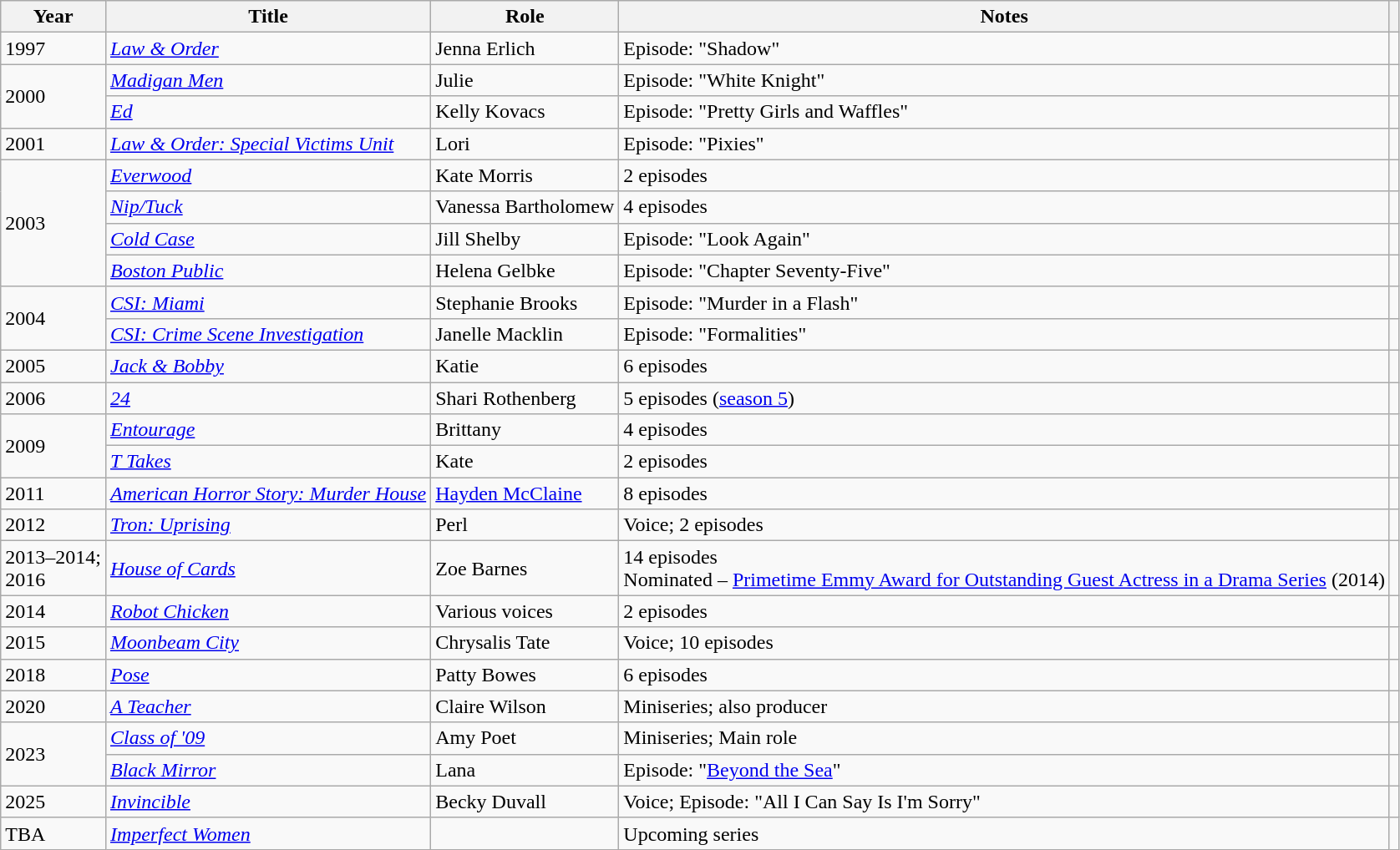<table class="wikitable sortable">
<tr>
<th>Year</th>
<th>Title</th>
<th>Role</th>
<th class="unsortable">Notes</th>
<th class="unsortable"></th>
</tr>
<tr>
<td>1997</td>
<td><em><a href='#'>Law & Order</a></em></td>
<td>Jenna Erlich</td>
<td>Episode: "Shadow"</td>
<td></td>
</tr>
<tr>
<td rowspan="2">2000</td>
<td><em><a href='#'>Madigan Men</a></em></td>
<td>Julie</td>
<td>Episode: "White Knight"</td>
<td></td>
</tr>
<tr>
<td><em><a href='#'>Ed</a></em></td>
<td>Kelly Kovacs</td>
<td>Episode: "Pretty Girls and Waffles"</td>
<td></td>
</tr>
<tr>
<td>2001</td>
<td><em><a href='#'>Law & Order: Special Victims Unit</a></em></td>
<td>Lori</td>
<td>Episode: "Pixies"</td>
<td></td>
</tr>
<tr>
<td rowspan="4">2003</td>
<td><em><a href='#'>Everwood</a></em></td>
<td>Kate Morris</td>
<td>2 episodes</td>
<td></td>
</tr>
<tr>
<td><em><a href='#'>Nip/Tuck</a></em></td>
<td>Vanessa Bartholomew</td>
<td>4 episodes</td>
<td></td>
</tr>
<tr>
<td><em><a href='#'>Cold Case</a></em></td>
<td>Jill Shelby</td>
<td>Episode: "Look Again"</td>
<td></td>
</tr>
<tr>
<td><em><a href='#'>Boston Public</a></em></td>
<td>Helena Gelbke</td>
<td>Episode: "Chapter Seventy-Five"</td>
<td></td>
</tr>
<tr>
<td rowspan="2">2004</td>
<td><em><a href='#'>CSI: Miami</a></em></td>
<td>Stephanie Brooks</td>
<td>Episode: "Murder in a Flash"</td>
<td></td>
</tr>
<tr>
<td><em><a href='#'>CSI: Crime Scene Investigation</a></em></td>
<td>Janelle Macklin</td>
<td>Episode: "Formalities"</td>
<td></td>
</tr>
<tr>
<td>2005</td>
<td><em><a href='#'>Jack & Bobby</a></em></td>
<td>Katie</td>
<td>6 episodes</td>
<td></td>
</tr>
<tr>
<td>2006</td>
<td><em><a href='#'>24</a></em></td>
<td>Shari Rothenberg</td>
<td>5 episodes (<a href='#'>season 5</a>)</td>
<td></td>
</tr>
<tr>
<td rowspan="2">2009</td>
<td><em><a href='#'>Entourage</a></em></td>
<td>Brittany</td>
<td>4 episodes</td>
<td></td>
</tr>
<tr>
<td><em><a href='#'>T Takes</a></em></td>
<td>Kate</td>
<td>2 episodes</td>
<td></td>
</tr>
<tr>
<td>2011</td>
<td><em><a href='#'>American Horror Story: Murder House</a></em></td>
<td><a href='#'>Hayden McClaine</a></td>
<td>8 episodes</td>
<td></td>
</tr>
<tr>
<td>2012</td>
<td><em><a href='#'>Tron: Uprising</a></em></td>
<td>Perl</td>
<td>Voice; 2 episodes</td>
<td></td>
</tr>
<tr>
<td>2013–2014; <br> 2016</td>
<td><em><a href='#'>House of Cards</a></em></td>
<td>Zoe Barnes</td>
<td>14 episodes<br>Nominated – <a href='#'>Primetime Emmy Award for Outstanding Guest Actress in a Drama Series</a> (2014)</td>
<td></td>
</tr>
<tr>
<td>2014</td>
<td><em><a href='#'>Robot Chicken</a></em></td>
<td>Various voices</td>
<td>2 episodes</td>
<td></td>
</tr>
<tr>
<td>2015</td>
<td><em><a href='#'>Moonbeam City</a></em></td>
<td>Chrysalis Tate</td>
<td>Voice; 10 episodes</td>
<td></td>
</tr>
<tr>
<td>2018</td>
<td><em><a href='#'>Pose</a></em></td>
<td>Patty Bowes</td>
<td>6 episodes</td>
<td></td>
</tr>
<tr>
<td>2020</td>
<td><em><a href='#'>A Teacher</a></em></td>
<td>Claire Wilson</td>
<td>Miniseries; also producer</td>
<td></td>
</tr>
<tr>
<td rowspan="2">2023</td>
<td><em><a href='#'>Class of '09</a></em></td>
<td>Amy Poet</td>
<td>Miniseries; Main role</td>
<td></td>
</tr>
<tr>
<td><em><a href='#'>Black Mirror</a></em></td>
<td>Lana</td>
<td>Episode: "<a href='#'>Beyond the Sea</a>"</td>
<td></td>
</tr>
<tr>
<td>2025</td>
<td><em><a href='#'>Invincible</a></em></td>
<td>Becky Duvall</td>
<td>Voice; Episode: "All I Can Say Is I'm Sorry"</td>
<td></td>
</tr>
<tr>
<td>TBA</td>
<td><em><a href='#'>Imperfect Women</a></em></td>
<td></td>
<td>Upcoming series</td>
<td></td>
</tr>
</table>
